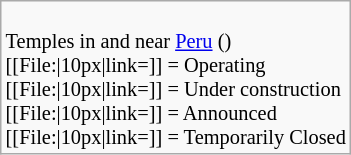<table class="wikitable floatright" style="font-size: 85%;">
<tr>
<td><br>
Temples in and near <a href='#'>Peru</a> ()<br>
[[File:|10px|link=]] = Operating<br>
[[File:|10px|link=]] = Under construction<br>
[[File:|10px|link=]] = Announced<br>
[[File:|10px|link=]] = Temporarily Closed</td>
</tr>
</table>
